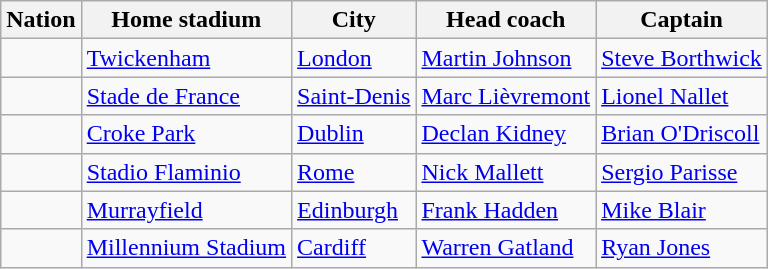<table class="wikitable">
<tr>
<th>Nation</th>
<th>Home stadium</th>
<th>City</th>
<th>Head coach</th>
<th>Captain</th>
</tr>
<tr>
<td></td>
<td><a href='#'>Twickenham</a></td>
<td><a href='#'>London</a></td>
<td> <a href='#'>Martin Johnson</a></td>
<td><a href='#'>Steve Borthwick</a></td>
</tr>
<tr>
<td></td>
<td><a href='#'>Stade de France</a></td>
<td><a href='#'>Saint-Denis</a></td>
<td> <a href='#'>Marc Lièvremont</a></td>
<td><a href='#'>Lionel Nallet</a></td>
</tr>
<tr>
<td></td>
<td><a href='#'>Croke Park</a></td>
<td><a href='#'>Dublin</a></td>
<td> <a href='#'>Declan Kidney</a></td>
<td><a href='#'>Brian O'Driscoll</a></td>
</tr>
<tr>
<td></td>
<td><a href='#'>Stadio Flaminio</a></td>
<td><a href='#'>Rome</a></td>
<td> <a href='#'>Nick Mallett</a></td>
<td><a href='#'>Sergio Parisse</a></td>
</tr>
<tr>
<td></td>
<td><a href='#'>Murrayfield</a></td>
<td><a href='#'>Edinburgh</a></td>
<td> <a href='#'>Frank Hadden</a></td>
<td><a href='#'>Mike Blair</a></td>
</tr>
<tr>
<td></td>
<td><a href='#'>Millennium Stadium</a></td>
<td><a href='#'>Cardiff</a></td>
<td> <a href='#'>Warren Gatland</a></td>
<td><a href='#'>Ryan Jones</a></td>
</tr>
</table>
